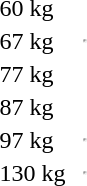<table>
<tr>
<td>60 kg</td>
<td></td>
<td></td>
<td></td>
</tr>
<tr>
<td>67 kg</td>
<td></td>
<td></td>
<td><hr></td>
</tr>
<tr>
<td>77 kg</td>
<td></td>
<td></td>
<td></td>
</tr>
<tr>
<td>87 kg</td>
<td></td>
<td></td>
<td></td>
</tr>
<tr>
<td>97 kg</td>
<td></td>
<td></td>
<td><hr></td>
</tr>
<tr>
<td>130 kg</td>
<td></td>
<td></td>
<td><hr></td>
</tr>
</table>
